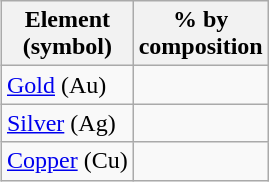<table class="wikitable sortable" align=right>
<tr>
<th>Element<br>(symbol)</th>
<th>% by<br>composition</th>
</tr>
<tr>
<td><a href='#'>Gold</a> (Au)</td>
<td align=right></td>
</tr>
<tr>
<td><a href='#'>Silver</a> (Ag)</td>
<td align=right></td>
</tr>
<tr>
<td><a href='#'>Copper</a> (Cu)</td>
<td align=right></td>
</tr>
</table>
